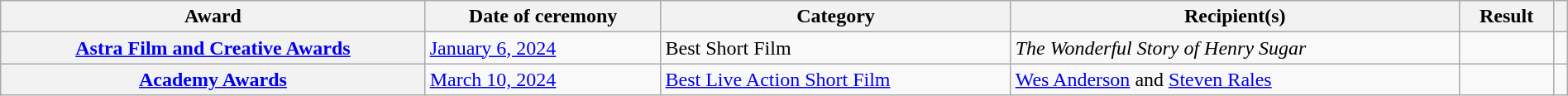<table class="wikitable plainrowheaders" style="width: 100%;">
<tr>
<th scope="col">Award</th>
<th scope="col">Date of ceremony</th>
<th scope="col">Category</th>
<th scope="col">Recipient(s)</th>
<th scope="col">Result</th>
<th scope="col" class="unsortable"></th>
</tr>
<tr>
<th scope="row"><a href='#'>Astra Film and Creative Awards</a></th>
<td><a href='#'>January 6, 2024</a></td>
<td>Best Short Film</td>
<td><em>The Wonderful Story of Henry Sugar</em></td>
<td></td>
<td></td>
</tr>
<tr>
<th scope="row"><a href='#'>Academy Awards</a></th>
<td><a href='#'>March 10, 2024</a></td>
<td><a href='#'>Best Live Action Short Film</a></td>
<td><a href='#'>Wes Anderson</a> and <a href='#'>Steven Rales</a></td>
<td></td>
<td></td>
</tr>
</table>
